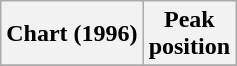<table class = "wikitable plainrowheaders">
<tr>
<th scope="col">Chart (1996)</th>
<th scope="col">Peak<br>position</th>
</tr>
<tr>
</tr>
</table>
